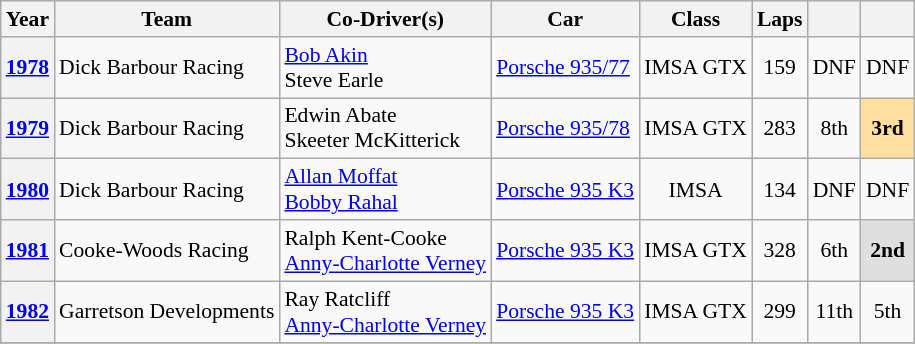<table class="wikitable" style="text-align:center; font-size:90%">
<tr>
<th>Year</th>
<th>Team</th>
<th>Co-Driver(s)</th>
<th>Car</th>
<th>Class</th>
<th>Laps</th>
<th></th>
<th></th>
</tr>
<tr>
<th><a href='#'>1978</a></th>
<td align="left"> Dick Barbour Racing</td>
<td align="left"> <a href='#'>Bob Akin</a><br> Steve Earle</td>
<td align="left"><a href='#'>Porsche 935/77</a></td>
<td>IMSA GTX</td>
<td>159</td>
<td>DNF</td>
<td>DNF</td>
</tr>
<tr>
<th><a href='#'>1979</a></th>
<td align="left"> Dick Barbour Racing</td>
<td align="left"> Edwin Abate<br> Skeeter McKitterick</td>
<td align="left"><a href='#'>Porsche 935/78</a></td>
<td>IMSA GTX</td>
<td>283</td>
<td>8th</td>
<td style="background:#FFDF9F;"><strong>3rd</strong></td>
</tr>
<tr>
<th><a href='#'>1980</a></th>
<td align="left"> Dick Barbour Racing</td>
<td align="left"> <a href='#'>Allan Moffat</a><br> <a href='#'>Bobby Rahal</a></td>
<td align="left"><a href='#'>Porsche 935 K3</a></td>
<td>IMSA</td>
<td>134</td>
<td>DNF</td>
<td>DNF</td>
</tr>
<tr>
<th><a href='#'>1981</a></th>
<td align="left"> Cooke-Woods Racing</td>
<td align="left"> Ralph Kent-Cooke<br> <a href='#'>Anny-Charlotte Verney</a></td>
<td align="left"><a href='#'>Porsche 935 K3</a></td>
<td>IMSA GTX</td>
<td>328</td>
<td>6th</td>
<td style="background:#DFDFDF;"><strong>2nd</strong></td>
</tr>
<tr>
<th><a href='#'>1982</a></th>
<td align="left"> Garretson Developments</td>
<td align="left"> Ray Ratcliff<br> <a href='#'>Anny-Charlotte Verney</a></td>
<td align="left"><a href='#'>Porsche 935 K3</a></td>
<td>IMSA GTX</td>
<td>299</td>
<td>11th</td>
<td>5th</td>
</tr>
<tr>
</tr>
</table>
